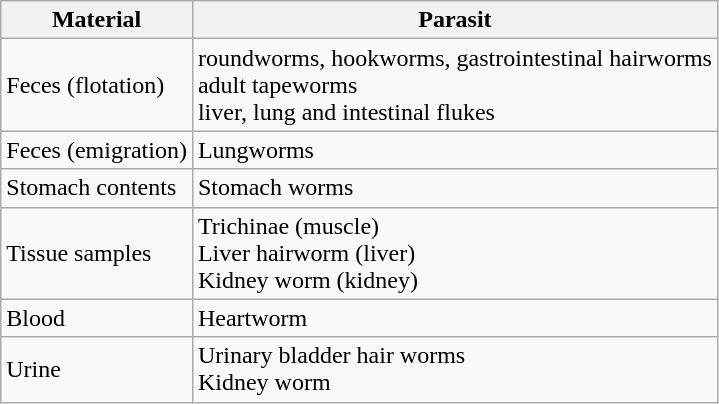<table class="wikitable">
<tr>
<th>Material</th>
<th>Parasit</th>
</tr>
<tr>
<td>Feces (flotation)</td>
<td>roundworms, hookworms, gastrointestinal hairworms<br>adult tapeworms<br>liver, lung and intestinal flukes</td>
</tr>
<tr>
<td>Feces (emigration)</td>
<td>Lungworms</td>
</tr>
<tr>
<td>Stomach contents</td>
<td>Stomach worms</td>
</tr>
<tr>
<td>Tissue samples</td>
<td>Trichinae (muscle)<br>Liver hairworm (liver)<br>Kidney worm (kidney)</td>
</tr>
<tr>
<td>Blood</td>
<td>Heartworm</td>
</tr>
<tr>
<td>Urine</td>
<td>Urinary bladder hair worms<br>Kidney worm</td>
</tr>
</table>
